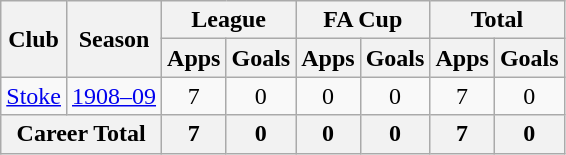<table class="wikitable" style="text-align: center;">
<tr>
<th rowspan="2">Club</th>
<th rowspan="2">Season</th>
<th colspan="2">League</th>
<th colspan="2">FA Cup</th>
<th colspan="2">Total</th>
</tr>
<tr>
<th>Apps</th>
<th>Goals</th>
<th>Apps</th>
<th>Goals</th>
<th>Apps</th>
<th>Goals</th>
</tr>
<tr>
<td><a href='#'>Stoke</a></td>
<td><a href='#'>1908–09</a></td>
<td>7</td>
<td>0</td>
<td>0</td>
<td>0</td>
<td>7</td>
<td>0</td>
</tr>
<tr>
<th colspan="2">Career Total</th>
<th>7</th>
<th>0</th>
<th>0</th>
<th>0</th>
<th>7</th>
<th>0</th>
</tr>
</table>
